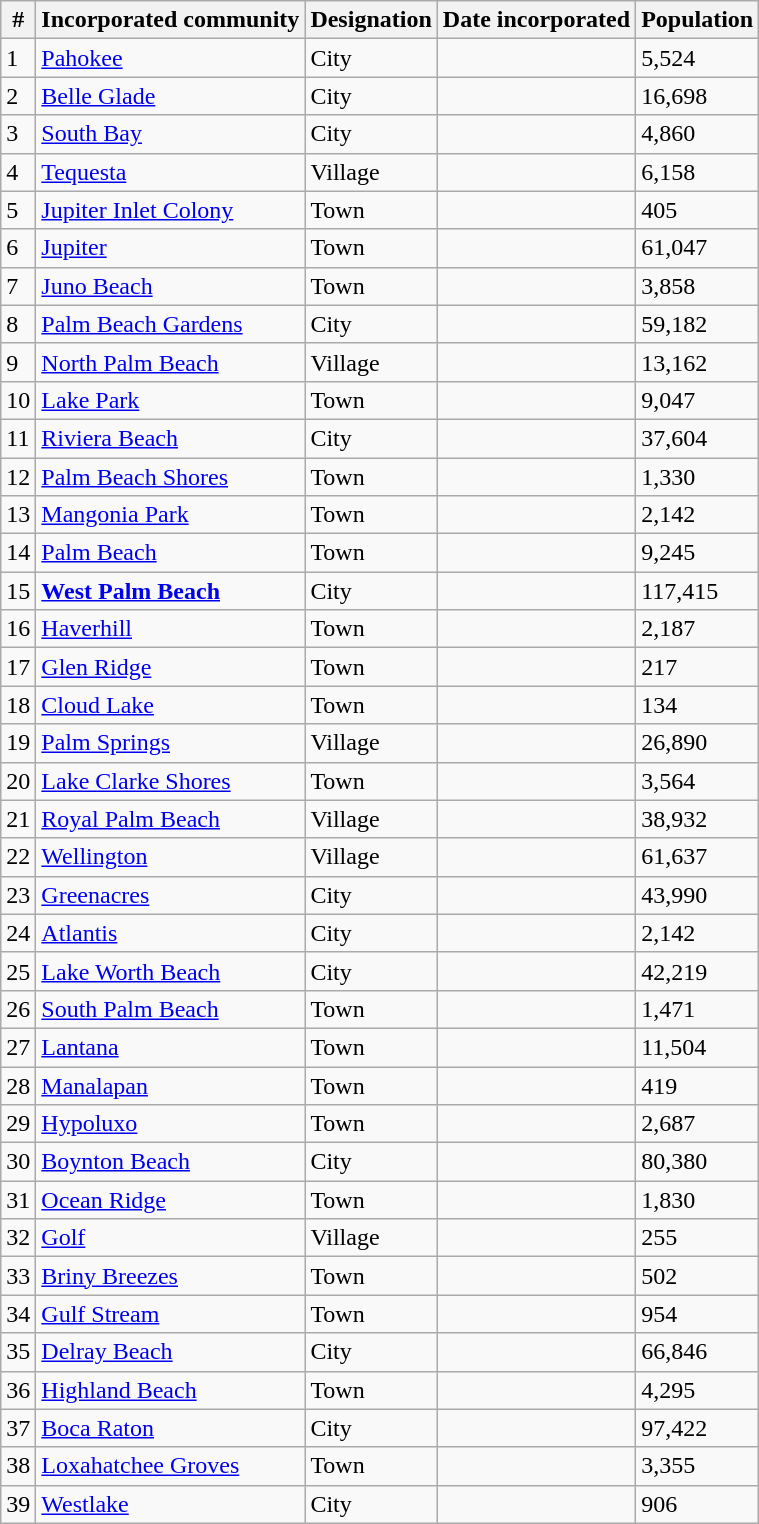<table class="wikitable sortable">
<tr>
<th>#</th>
<th>Incorporated community</th>
<th>Designation</th>
<th>Date incorporated</th>
<th>Population</th>
</tr>
<tr>
<td>1</td>
<td><a href='#'>Pahokee</a></td>
<td>City</td>
<td></td>
<td>5,524</td>
</tr>
<tr>
<td>2</td>
<td><a href='#'>Belle Glade</a></td>
<td>City</td>
<td></td>
<td>16,698</td>
</tr>
<tr>
<td>3</td>
<td><a href='#'>South Bay</a></td>
<td>City</td>
<td></td>
<td>4,860</td>
</tr>
<tr>
<td>4</td>
<td><a href='#'>Tequesta</a></td>
<td>Village</td>
<td></td>
<td>6,158</td>
</tr>
<tr>
<td>5</td>
<td><a href='#'>Jupiter Inlet Colony</a></td>
<td>Town</td>
<td></td>
<td>405</td>
</tr>
<tr>
<td>6</td>
<td><a href='#'>Jupiter</a></td>
<td>Town</td>
<td></td>
<td>61,047</td>
</tr>
<tr>
<td>7</td>
<td><a href='#'>Juno Beach</a></td>
<td>Town</td>
<td></td>
<td>3,858</td>
</tr>
<tr>
<td>8</td>
<td><a href='#'>Palm Beach Gardens</a></td>
<td>City</td>
<td></td>
<td>59,182</td>
</tr>
<tr>
<td>9</td>
<td><a href='#'>North Palm Beach</a></td>
<td>Village</td>
<td></td>
<td>13,162</td>
</tr>
<tr>
<td>10</td>
<td><a href='#'>Lake Park</a></td>
<td>Town</td>
<td></td>
<td>9,047</td>
</tr>
<tr>
<td>11</td>
<td><a href='#'>Riviera Beach</a></td>
<td>City</td>
<td></td>
<td>37,604</td>
</tr>
<tr>
<td>12</td>
<td><a href='#'>Palm Beach Shores</a></td>
<td>Town</td>
<td></td>
<td>1,330</td>
</tr>
<tr>
<td>13</td>
<td><a href='#'>Mangonia Park</a></td>
<td>Town</td>
<td></td>
<td>2,142</td>
</tr>
<tr>
<td>14</td>
<td><a href='#'>Palm Beach</a></td>
<td>Town</td>
<td></td>
<td>9,245</td>
</tr>
<tr>
<td>15</td>
<td><strong><a href='#'>West Palm Beach</a></strong></td>
<td>City</td>
<td></td>
<td>117,415</td>
</tr>
<tr>
<td>16</td>
<td><a href='#'>Haverhill</a></td>
<td>Town</td>
<td></td>
<td>2,187</td>
</tr>
<tr>
<td>17</td>
<td><a href='#'>Glen Ridge</a></td>
<td>Town</td>
<td></td>
<td>217</td>
</tr>
<tr>
<td>18</td>
<td><a href='#'>Cloud Lake</a></td>
<td>Town</td>
<td></td>
<td>134</td>
</tr>
<tr>
<td>19</td>
<td><a href='#'>Palm Springs</a></td>
<td>Village</td>
<td></td>
<td>26,890</td>
</tr>
<tr>
<td>20</td>
<td><a href='#'>Lake Clarke Shores</a></td>
<td>Town</td>
<td></td>
<td>3,564</td>
</tr>
<tr>
<td>21</td>
<td><a href='#'>Royal Palm Beach</a></td>
<td>Village</td>
<td></td>
<td>38,932</td>
</tr>
<tr>
<td>22</td>
<td><a href='#'>Wellington</a></td>
<td>Village</td>
<td></td>
<td>61,637</td>
</tr>
<tr>
<td>23</td>
<td><a href='#'>Greenacres</a></td>
<td>City</td>
<td></td>
<td>43,990</td>
</tr>
<tr>
<td>24</td>
<td><a href='#'>Atlantis</a></td>
<td>City</td>
<td></td>
<td>2,142</td>
</tr>
<tr>
<td>25</td>
<td><a href='#'>Lake Worth Beach</a></td>
<td>City</td>
<td></td>
<td>42,219</td>
</tr>
<tr>
<td>26</td>
<td><a href='#'>South Palm Beach</a></td>
<td>Town</td>
<td></td>
<td>1,471</td>
</tr>
<tr>
<td>27</td>
<td><a href='#'>Lantana</a></td>
<td>Town</td>
<td></td>
<td>11,504</td>
</tr>
<tr>
<td>28</td>
<td><a href='#'>Manalapan</a></td>
<td>Town</td>
<td></td>
<td>419</td>
</tr>
<tr>
<td>29</td>
<td><a href='#'>Hypoluxo</a></td>
<td>Town</td>
<td></td>
<td>2,687</td>
</tr>
<tr>
<td>30</td>
<td><a href='#'>Boynton Beach</a></td>
<td>City</td>
<td></td>
<td>80,380</td>
</tr>
<tr>
<td>31</td>
<td><a href='#'>Ocean Ridge</a></td>
<td>Town</td>
<td></td>
<td>1,830</td>
</tr>
<tr>
<td>32</td>
<td><a href='#'>Golf</a></td>
<td>Village</td>
<td></td>
<td>255</td>
</tr>
<tr>
<td>33</td>
<td><a href='#'>Briny Breezes</a></td>
<td>Town</td>
<td></td>
<td>502</td>
</tr>
<tr>
<td>34</td>
<td><a href='#'>Gulf Stream</a></td>
<td>Town</td>
<td></td>
<td>954</td>
</tr>
<tr>
<td>35</td>
<td><a href='#'>Delray Beach</a></td>
<td>City</td>
<td></td>
<td>66,846</td>
</tr>
<tr>
<td>36</td>
<td><a href='#'>Highland Beach</a></td>
<td>Town</td>
<td></td>
<td>4,295</td>
</tr>
<tr>
<td>37</td>
<td><a href='#'>Boca Raton</a></td>
<td>City</td>
<td></td>
<td>97,422</td>
</tr>
<tr>
<td>38</td>
<td><a href='#'>Loxahatchee Groves</a></td>
<td>Town</td>
<td></td>
<td>3,355</td>
</tr>
<tr>
<td>39</td>
<td><a href='#'>Westlake</a></td>
<td>City</td>
<td></td>
<td>906</td>
</tr>
</table>
